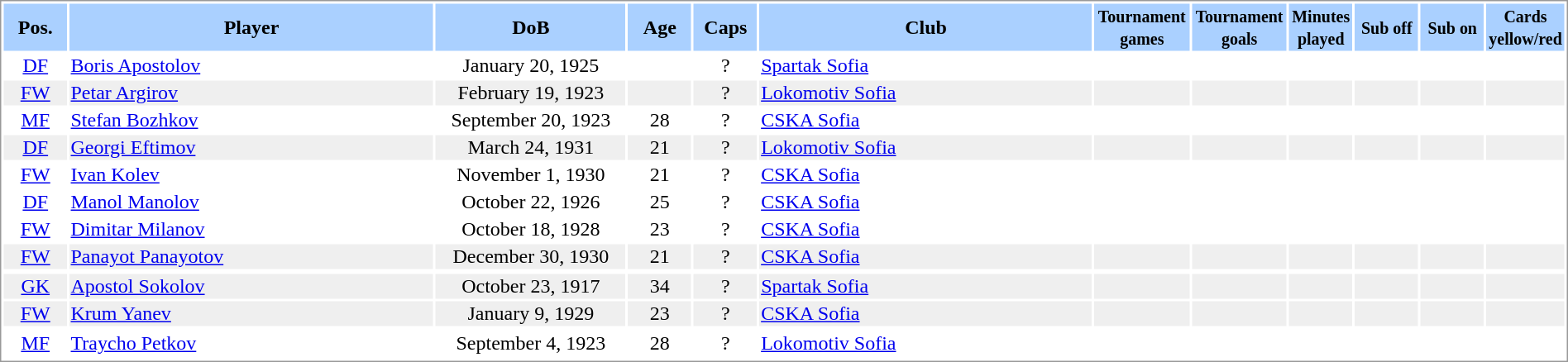<table border="0" width="100%" style="border: 1px solid #999; background-color:#FFFFFF; text-align:center">
<tr align="center" bgcolor="#AAD0FF">
<th width=4%>Pos.</th>
<th width=23%>Player</th>
<th width=12%>DoB</th>
<th width=4%>Age</th>
<th width=4%>Caps</th>
<th width=21%>Club</th>
<th width=6%><small>Tournament<br>games</small></th>
<th width=6%><small>Tournament<br>goals</small></th>
<th width=4%><small>Minutes<br>played</small></th>
<th width=4%><small>Sub off</small></th>
<th width=4%><small>Sub on</small></th>
<th width=4%><small>Cards<br>yellow/red</small></th>
</tr>
<tr>
<td><a href='#'>DF</a></td>
<td align="left"><a href='#'>Boris Apostolov</a></td>
<td>January 20, 1925</td>
<td></td>
<td>?</td>
<td align="left"> <a href='#'>Spartak Sofia</a></td>
<td></td>
<td></td>
<td></td>
<td></td>
<td></td>
<td></td>
</tr>
<tr bgcolor="#EFEFEF">
<td><a href='#'>FW</a></td>
<td align="left"><a href='#'>Petar Argirov</a></td>
<td>February 19, 1923</td>
<td></td>
<td>?</td>
<td align="left"> <a href='#'>Lokomotiv Sofia</a></td>
<td></td>
<td></td>
<td></td>
<td></td>
<td></td>
<td></td>
</tr>
<tr>
<td><a href='#'>MF</a></td>
<td align="left"><a href='#'>Stefan Bozhkov</a></td>
<td>September 20, 1923</td>
<td>28</td>
<td>?</td>
<td align="left"> <a href='#'>CSKA Sofia</a></td>
<td></td>
<td></td>
<td></td>
<td></td>
<td></td>
<td></td>
</tr>
<tr bgcolor="#EFEFEF">
<td><a href='#'>DF</a></td>
<td align="left"><a href='#'>Georgi Eftimov</a></td>
<td>March 24, 1931</td>
<td>21</td>
<td>?</td>
<td align="left"> <a href='#'>Lokomotiv Sofia</a></td>
<td></td>
<td></td>
<td></td>
<td></td>
<td></td>
<td></td>
</tr>
<tr>
<td><a href='#'>FW</a></td>
<td align="left"><a href='#'>Ivan Kolev</a></td>
<td>November 1, 1930</td>
<td>21</td>
<td>?</td>
<td align="left"> <a href='#'>CSKA Sofia</a></td>
<td></td>
<td></td>
<td></td>
<td></td>
<td></td>
<td></td>
</tr>
<tr>
<td><a href='#'>DF</a></td>
<td align="left"><a href='#'>Manol Manolov</a></td>
<td>October 22, 1926</td>
<td>25</td>
<td>?</td>
<td align="left"> <a href='#'>CSKA Sofia</a></td>
<td></td>
<td></td>
<td></td>
<td></td>
<td></td>
<td></td>
</tr>
<tr>
<td><a href='#'>FW</a></td>
<td align="left"><a href='#'>Dimitar Milanov</a></td>
<td>October 18, 1928</td>
<td>23</td>
<td>?</td>
<td align="left"> <a href='#'>CSKA Sofia</a></td>
<td></td>
<td></td>
<td></td>
<td></td>
<td></td>
<td></td>
</tr>
<tr bgcolor="#EFEFEF">
<td><a href='#'>FW</a></td>
<td align="left"><a href='#'>Panayot Panayotov</a></td>
<td>December 30, 1930</td>
<td>21</td>
<td>?</td>
<td align="left"> <a href='#'>CSKA Sofia</a></td>
<td></td>
<td></td>
<td></td>
<td></td>
<td></td>
<td></td>
</tr>
<tr bgcolor="#EFEFEF">
</tr>
<tr bgcolor="#EFEFEF">
<td><a href='#'>GK</a></td>
<td align="left"><a href='#'>Apostol Sokolov</a></td>
<td>October 23, 1917</td>
<td>34</td>
<td>?</td>
<td align="left"> <a href='#'>Spartak Sofia</a></td>
<td></td>
<td></td>
<td></td>
<td></td>
<td></td>
<td></td>
</tr>
<tr bgcolor="#EFEFEF">
<td><a href='#'>FW</a></td>
<td align="left"><a href='#'>Krum Yanev</a></td>
<td>January 9, 1929</td>
<td>23</td>
<td>?</td>
<td align="left"> <a href='#'>CSKA Sofia</a></td>
<td></td>
<td></td>
<td></td>
<td></td>
<td></td>
<td></td>
</tr>
<tr>
</tr>
<tr>
<td><a href='#'>MF</a></td>
<td align="left"><a href='#'>Traycho Petkov</a></td>
<td>September 4, 1923</td>
<td>28</td>
<td>?</td>
<td align="left"> <a href='#'>Lokomotiv Sofia</a></td>
<td></td>
<td></td>
<td></td>
<td></td>
<td></td>
<td></td>
</tr>
<tr>
</tr>
</table>
